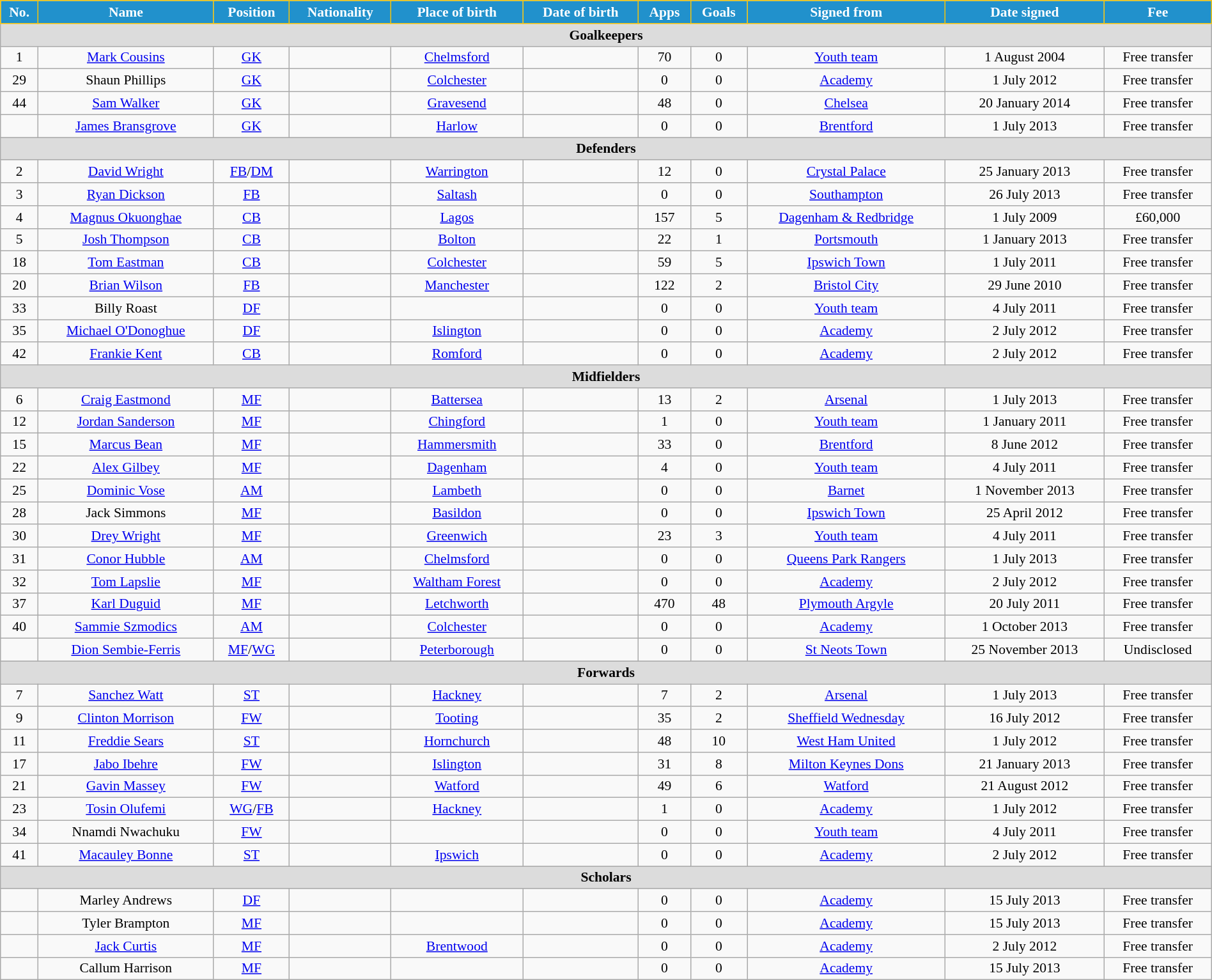<table class="wikitable" style="text-align:center; font-size:90%; width:100%;">
<tr>
<th style="background:#2191CC; color:white; border:1px solid #F7C408; text-align:center;">No.</th>
<th style="background:#2191CC; color:white; border:1px solid #F7C408; text-align:center;">Name</th>
<th style="background:#2191CC; color:white; border:1px solid #F7C408; text-align:center;">Position</th>
<th style="background:#2191CC; color:white; border:1px solid #F7C408; text-align:center;">Nationality</th>
<th style="background:#2191CC; color:white; border:1px solid #F7C408; text-align:center;">Place of birth</th>
<th style="background:#2191CC; color:white; border:1px solid #F7C408; text-align:center;">Date of birth</th>
<th style="background:#2191CC; color:white; border:1px solid #F7C408; text-align:center;">Apps</th>
<th style="background:#2191CC; color:white; border:1px solid #F7C408; text-align:center;">Goals</th>
<th style="background:#2191CC; color:white; border:1px solid #F7C408; text-align:center;">Signed from</th>
<th style="background:#2191CC; color:white; border:1px solid #F7C408; text-align:center;">Date signed</th>
<th style="background:#2191CC; color:white; border:1px solid #F7C408; text-align:center;">Fee</th>
</tr>
<tr>
<th colspan="13" style="background:#dcdcdc; text-align:center;">Goalkeepers</th>
</tr>
<tr>
<td>1</td>
<td><a href='#'>Mark Cousins</a></td>
<td><a href='#'>GK</a></td>
<td></td>
<td><a href='#'>Chelmsford</a></td>
<td></td>
<td>70</td>
<td>0</td>
<td><a href='#'>Youth team</a></td>
<td>1 August 2004</td>
<td>Free transfer</td>
</tr>
<tr>
<td>29</td>
<td>Shaun Phillips</td>
<td><a href='#'>GK</a></td>
<td></td>
<td><a href='#'>Colchester</a></td>
<td></td>
<td>0</td>
<td>0</td>
<td><a href='#'>Academy</a></td>
<td>1 July 2012</td>
<td>Free transfer</td>
</tr>
<tr>
<td>44</td>
<td><a href='#'>Sam Walker</a></td>
<td><a href='#'>GK</a></td>
<td></td>
<td><a href='#'>Gravesend</a></td>
<td></td>
<td>48</td>
<td>0</td>
<td> <a href='#'>Chelsea</a></td>
<td>20 January 2014</td>
<td>Free transfer</td>
</tr>
<tr>
<td></td>
<td><a href='#'>James Bransgrove</a></td>
<td><a href='#'>GK</a></td>
<td></td>
<td><a href='#'>Harlow</a></td>
<td></td>
<td>0</td>
<td>0</td>
<td> <a href='#'>Brentford</a></td>
<td>1 July 2013</td>
<td>Free transfer</td>
</tr>
<tr>
<th colspan="13" style="background:#dcdcdc; text-align:center;">Defenders</th>
</tr>
<tr>
<td>2</td>
<td><a href='#'>David Wright</a></td>
<td><a href='#'>FB</a>/<a href='#'>DM</a></td>
<td></td>
<td><a href='#'>Warrington</a></td>
<td></td>
<td>12</td>
<td>0</td>
<td> <a href='#'>Crystal Palace</a></td>
<td>25 January 2013</td>
<td>Free transfer</td>
</tr>
<tr>
<td>3</td>
<td><a href='#'>Ryan Dickson</a></td>
<td><a href='#'>FB</a></td>
<td></td>
<td><a href='#'>Saltash</a></td>
<td></td>
<td>0</td>
<td>0</td>
<td> <a href='#'>Southampton</a></td>
<td>26 July 2013</td>
<td>Free transfer</td>
</tr>
<tr>
<td>4</td>
<td><a href='#'>Magnus Okuonghae</a></td>
<td><a href='#'>CB</a></td>
<td></td>
<td> <a href='#'>Lagos</a></td>
<td></td>
<td>157</td>
<td>5</td>
<td> <a href='#'>Dagenham & Redbridge</a></td>
<td>1 July 2009</td>
<td>£60,000</td>
</tr>
<tr>
<td>5</td>
<td><a href='#'>Josh Thompson</a></td>
<td><a href='#'>CB</a></td>
<td></td>
<td><a href='#'>Bolton</a></td>
<td></td>
<td>22</td>
<td>1</td>
<td> <a href='#'>Portsmouth</a></td>
<td>1 January 2013</td>
<td>Free transfer</td>
</tr>
<tr>
<td>18</td>
<td><a href='#'>Tom Eastman</a></td>
<td><a href='#'>CB</a></td>
<td></td>
<td><a href='#'>Colchester</a></td>
<td></td>
<td>59</td>
<td>5</td>
<td> <a href='#'>Ipswich Town</a></td>
<td>1 July 2011</td>
<td>Free transfer</td>
</tr>
<tr>
<td>20</td>
<td><a href='#'>Brian Wilson</a></td>
<td><a href='#'>FB</a></td>
<td></td>
<td><a href='#'>Manchester</a></td>
<td></td>
<td>122</td>
<td>2</td>
<td> <a href='#'>Bristol City</a></td>
<td>29 June 2010</td>
<td>Free transfer</td>
</tr>
<tr>
<td>33</td>
<td>Billy Roast</td>
<td><a href='#'>DF</a></td>
<td></td>
<td></td>
<td></td>
<td>0</td>
<td>0</td>
<td><a href='#'>Youth team</a></td>
<td>4 July 2011</td>
<td>Free transfer</td>
</tr>
<tr>
<td>35</td>
<td><a href='#'>Michael O'Donoghue</a></td>
<td><a href='#'>DF</a></td>
<td></td>
<td> <a href='#'>Islington</a></td>
<td></td>
<td>0</td>
<td>0</td>
<td><a href='#'>Academy</a></td>
<td>2 July 2012</td>
<td>Free transfer</td>
</tr>
<tr>
<td>42</td>
<td><a href='#'>Frankie Kent</a></td>
<td><a href='#'>CB</a></td>
<td></td>
<td><a href='#'>Romford</a></td>
<td></td>
<td>0</td>
<td>0</td>
<td><a href='#'>Academy</a></td>
<td>2 July 2012</td>
<td>Free transfer</td>
</tr>
<tr>
<th colspan="13" style="background:#dcdcdc; text-align:center;">Midfielders</th>
</tr>
<tr>
<td>6</td>
<td><a href='#'>Craig Eastmond</a></td>
<td><a href='#'>MF</a></td>
<td></td>
<td><a href='#'>Battersea</a></td>
<td></td>
<td>13</td>
<td>2</td>
<td> <a href='#'>Arsenal</a></td>
<td>1 July 2013</td>
<td>Free transfer</td>
</tr>
<tr>
<td>12</td>
<td><a href='#'>Jordan Sanderson</a></td>
<td><a href='#'>MF</a></td>
<td></td>
<td><a href='#'>Chingford</a></td>
<td></td>
<td>1</td>
<td>0</td>
<td><a href='#'>Youth team</a></td>
<td>1 January 2011</td>
<td>Free transfer</td>
</tr>
<tr>
<td>15</td>
<td><a href='#'>Marcus Bean</a></td>
<td><a href='#'>MF</a></td>
<td></td>
<td> <a href='#'>Hammersmith</a></td>
<td></td>
<td>33</td>
<td>0</td>
<td> <a href='#'>Brentford</a></td>
<td>8 June 2012</td>
<td>Free transfer</td>
</tr>
<tr>
<td>22</td>
<td><a href='#'>Alex Gilbey</a></td>
<td><a href='#'>MF</a></td>
<td></td>
<td><a href='#'>Dagenham</a></td>
<td></td>
<td>4</td>
<td>0</td>
<td><a href='#'>Youth team</a></td>
<td>4 July 2011</td>
<td>Free transfer</td>
</tr>
<tr>
<td>25</td>
<td><a href='#'>Dominic Vose</a></td>
<td><a href='#'>AM</a></td>
<td></td>
<td><a href='#'>Lambeth</a></td>
<td></td>
<td>0</td>
<td>0</td>
<td> <a href='#'>Barnet</a></td>
<td>1 November 2013</td>
<td>Free transfer</td>
</tr>
<tr>
<td>28</td>
<td>Jack Simmons</td>
<td><a href='#'>MF</a></td>
<td></td>
<td> <a href='#'>Basildon</a></td>
<td></td>
<td>0</td>
<td>0</td>
<td> <a href='#'>Ipswich Town</a></td>
<td>25 April 2012</td>
<td>Free transfer</td>
</tr>
<tr>
<td>30</td>
<td><a href='#'>Drey Wright</a></td>
<td><a href='#'>MF</a></td>
<td></td>
<td><a href='#'>Greenwich</a></td>
<td></td>
<td>23</td>
<td>3</td>
<td><a href='#'>Youth team</a></td>
<td>4 July 2011</td>
<td>Free transfer</td>
</tr>
<tr>
<td>31</td>
<td><a href='#'>Conor Hubble</a></td>
<td><a href='#'>AM</a></td>
<td></td>
<td><a href='#'>Chelmsford</a></td>
<td></td>
<td>0</td>
<td>0</td>
<td> <a href='#'>Queens Park Rangers</a></td>
<td>1 July 2013</td>
<td>Free transfer</td>
</tr>
<tr>
<td>32</td>
<td><a href='#'>Tom Lapslie</a></td>
<td><a href='#'>MF</a></td>
<td></td>
<td><a href='#'>Waltham Forest</a></td>
<td></td>
<td>0</td>
<td>0</td>
<td><a href='#'>Academy</a></td>
<td>2 July 2012</td>
<td>Free transfer</td>
</tr>
<tr>
<td>37</td>
<td><a href='#'>Karl Duguid</a></td>
<td><a href='#'>MF</a></td>
<td></td>
<td><a href='#'>Letchworth</a></td>
<td></td>
<td>470</td>
<td>48</td>
<td> <a href='#'>Plymouth Argyle</a></td>
<td>20 July 2011</td>
<td>Free transfer</td>
</tr>
<tr>
<td>40</td>
<td><a href='#'>Sammie Szmodics</a></td>
<td><a href='#'>AM</a></td>
<td></td>
<td><a href='#'>Colchester</a></td>
<td></td>
<td>0</td>
<td>0</td>
<td><a href='#'>Academy</a></td>
<td>1 October 2013</td>
<td>Free transfer</td>
</tr>
<tr>
<td></td>
<td><a href='#'>Dion Sembie-Ferris</a></td>
<td><a href='#'>MF</a>/<a href='#'>WG</a></td>
<td></td>
<td><a href='#'>Peterborough</a></td>
<td></td>
<td>0</td>
<td>0</td>
<td> <a href='#'>St Neots Town</a></td>
<td>25 November 2013</td>
<td>Undisclosed</td>
</tr>
<tr>
<th colspan="13" style="background:#dcdcdc; text-align:center;">Forwards</th>
</tr>
<tr>
<td>7</td>
<td><a href='#'>Sanchez Watt</a></td>
<td><a href='#'>ST</a></td>
<td></td>
<td><a href='#'>Hackney</a></td>
<td></td>
<td>7</td>
<td>2</td>
<td> <a href='#'>Arsenal</a></td>
<td>1 July 2013</td>
<td>Free transfer</td>
</tr>
<tr>
<td>9</td>
<td><a href='#'>Clinton Morrison</a></td>
<td><a href='#'>FW</a></td>
<td></td>
<td> <a href='#'>Tooting</a></td>
<td></td>
<td>35</td>
<td>2</td>
<td> <a href='#'>Sheffield Wednesday</a></td>
<td>16 July 2012</td>
<td>Free transfer</td>
</tr>
<tr>
<td>11</td>
<td><a href='#'>Freddie Sears</a></td>
<td><a href='#'>ST</a></td>
<td></td>
<td><a href='#'>Hornchurch</a></td>
<td></td>
<td>48</td>
<td>10</td>
<td> <a href='#'>West Ham United</a></td>
<td>1 July 2012</td>
<td>Free transfer</td>
</tr>
<tr>
<td>17</td>
<td><a href='#'>Jabo Ibehre</a></td>
<td><a href='#'>FW</a></td>
<td></td>
<td><a href='#'>Islington</a></td>
<td></td>
<td>31</td>
<td>8</td>
<td> <a href='#'>Milton Keynes Dons</a></td>
<td>21 January 2013</td>
<td>Free transfer</td>
</tr>
<tr>
<td>21</td>
<td><a href='#'>Gavin Massey</a></td>
<td><a href='#'>FW</a></td>
<td></td>
<td><a href='#'>Watford</a></td>
<td></td>
<td>49</td>
<td>6</td>
<td> <a href='#'>Watford</a></td>
<td>21 August 2012</td>
<td>Free transfer</td>
</tr>
<tr>
<td>23</td>
<td><a href='#'>Tosin Olufemi</a></td>
<td><a href='#'>WG</a>/<a href='#'>FB</a></td>
<td></td>
<td><a href='#'>Hackney</a></td>
<td></td>
<td>1</td>
<td>0</td>
<td><a href='#'>Academy</a></td>
<td>1 July 2012</td>
<td>Free transfer</td>
</tr>
<tr>
<td>34</td>
<td>Nnamdi Nwachuku</td>
<td><a href='#'>FW</a></td>
<td></td>
<td></td>
<td></td>
<td>0</td>
<td>0</td>
<td><a href='#'>Youth team</a></td>
<td>4 July 2011</td>
<td>Free transfer</td>
</tr>
<tr>
<td>41</td>
<td><a href='#'>Macauley Bonne</a></td>
<td><a href='#'>ST</a></td>
<td></td>
<td> <a href='#'>Ipswich</a></td>
<td></td>
<td>0</td>
<td>0</td>
<td><a href='#'>Academy</a></td>
<td>2 July 2012</td>
<td>Free transfer</td>
</tr>
<tr>
<th colspan="13" style="background:#dcdcdc; text-align:center;">Scholars</th>
</tr>
<tr>
<td></td>
<td>Marley Andrews</td>
<td><a href='#'>DF</a></td>
<td></td>
<td></td>
<td></td>
<td>0</td>
<td>0</td>
<td><a href='#'>Academy</a></td>
<td>15 July 2013</td>
<td>Free transfer</td>
</tr>
<tr>
<td></td>
<td>Tyler Brampton</td>
<td><a href='#'>MF</a></td>
<td></td>
<td></td>
<td></td>
<td>0</td>
<td>0</td>
<td><a href='#'>Academy</a></td>
<td>15 July 2013</td>
<td>Free transfer</td>
</tr>
<tr>
<td></td>
<td><a href='#'>Jack Curtis</a></td>
<td><a href='#'>MF</a></td>
<td></td>
<td><a href='#'>Brentwood</a></td>
<td></td>
<td>0</td>
<td>0</td>
<td><a href='#'>Academy</a></td>
<td>2 July 2012</td>
<td>Free transfer</td>
</tr>
<tr>
<td></td>
<td>Callum Harrison</td>
<td><a href='#'>MF</a></td>
<td></td>
<td></td>
<td></td>
<td>0</td>
<td>0</td>
<td><a href='#'>Academy</a></td>
<td>15 July 2013</td>
<td>Free transfer</td>
</tr>
</table>
